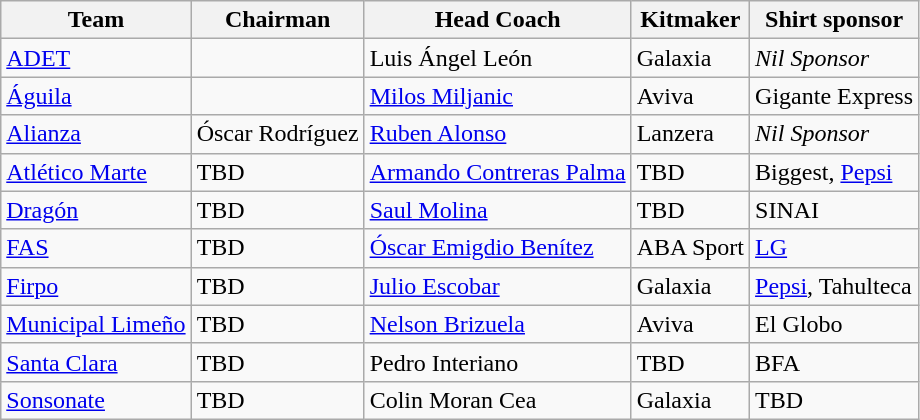<table class="wikitable sortable" style="text-align: left;">
<tr>
<th>Team</th>
<th>Chairman</th>
<th>Head Coach</th>
<th>Kitmaker</th>
<th>Shirt sponsor</th>
</tr>
<tr>
<td><a href='#'>ADET</a></td>
<td></td>
<td> Luis Ángel León</td>
<td>Galaxia</td>
<td><em>Nil Sponsor</em></td>
</tr>
<tr>
<td><a href='#'>Águila</a></td>
<td></td>
<td> <a href='#'>Milos Miljanic</a></td>
<td>Aviva</td>
<td>Gigante Express</td>
</tr>
<tr>
<td><a href='#'>Alianza</a></td>
<td> Óscar Rodríguez</td>
<td> <a href='#'>Ruben Alonso</a></td>
<td>Lanzera</td>
<td><em>Nil Sponsor</em></td>
</tr>
<tr>
<td><a href='#'>Atlético Marte</a></td>
<td> TBD</td>
<td> <a href='#'>Armando Contreras Palma</a></td>
<td>TBD</td>
<td>Biggest, <a href='#'>Pepsi</a></td>
</tr>
<tr>
<td><a href='#'>Dragón</a></td>
<td> TBD</td>
<td> <a href='#'>Saul Molina</a></td>
<td>TBD</td>
<td>SINAI</td>
</tr>
<tr>
<td><a href='#'>FAS</a></td>
<td> TBD</td>
<td> <a href='#'>Óscar Emigdio Benítez</a></td>
<td>ABA Sport</td>
<td><a href='#'>LG</a></td>
</tr>
<tr>
<td><a href='#'>Firpo</a></td>
<td> TBD</td>
<td> <a href='#'>Julio Escobar</a></td>
<td>Galaxia</td>
<td><a href='#'>Pepsi</a>, Tahulteca</td>
</tr>
<tr>
<td><a href='#'>Municipal Limeño</a></td>
<td> TBD</td>
<td> <a href='#'>Nelson Brizuela</a></td>
<td>Aviva</td>
<td>El Globo</td>
</tr>
<tr>
<td><a href='#'>Santa Clara</a></td>
<td> TBD</td>
<td> Pedro Interiano</td>
<td>TBD</td>
<td>BFA</td>
</tr>
<tr>
<td><a href='#'>Sonsonate</a></td>
<td> TBD</td>
<td> Colin Moran Cea</td>
<td>Galaxia</td>
<td>TBD</td>
</tr>
</table>
